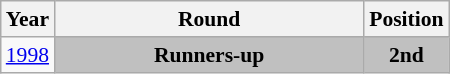<table class="wikitable" style="text-align: center; font-size:90%">
<tr>
<th>Year</th>
<th style="width:200px">Round</th>
<th>Position</th>
</tr>
<tr>
<td><a href='#'>1998</a></td>
<td bgcolor=Silver><strong>Runners-up</strong></td>
<td bgcolor=Silver><strong>2nd</strong></td>
</tr>
</table>
